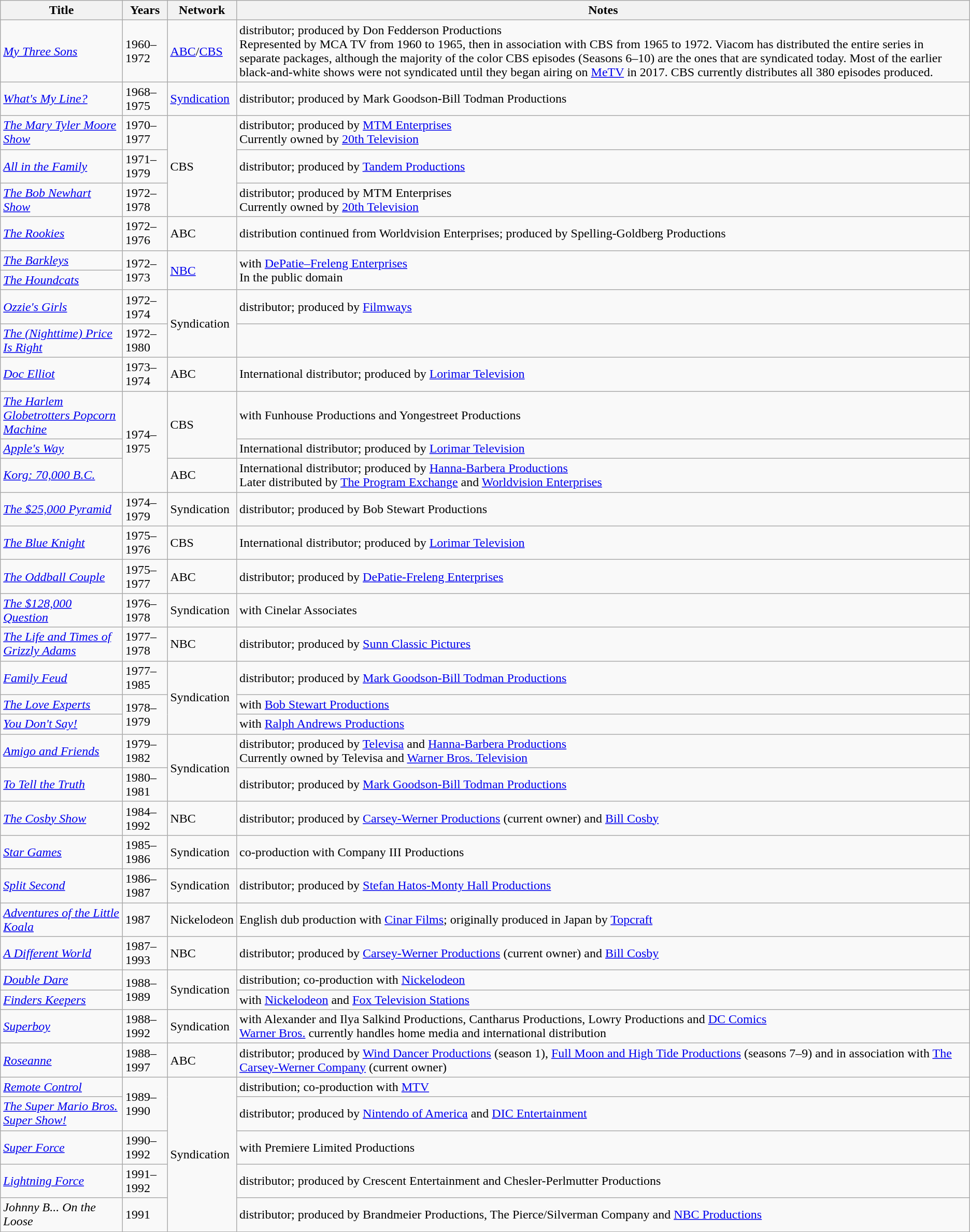<table class="wikitable sortable">
<tr>
<th>Title</th>
<th>Years</th>
<th>Network</th>
<th>Notes</th>
</tr>
<tr>
<td><em><a href='#'>My Three Sons</a></em></td>
<td>1960–1972</td>
<td><a href='#'>ABC</a>/<a href='#'>CBS</a></td>
<td>distributor; produced by Don Fedderson Productions<br>Represented by MCA TV from 1960 to 1965, then in association with CBS from 1965 to 1972. Viacom has distributed the entire series in separate packages, although the majority of the color CBS episodes (Seasons 6–10) are the ones that are syndicated today. Most of the earlier black-and-white shows were not syndicated until they began airing on <a href='#'>MeTV</a> in 2017. CBS currently distributes all 380 episodes produced.</td>
</tr>
<tr>
<td><em><a href='#'>What's My Line?</a></em></td>
<td>1968–1975</td>
<td><a href='#'>Syndication</a></td>
<td>distributor; produced by Mark Goodson-Bill Todman Productions</td>
</tr>
<tr>
<td><em><a href='#'>The Mary Tyler Moore Show</a></em></td>
<td>1970–1977</td>
<td rowspan="3">CBS</td>
<td>distributor; produced by <a href='#'>MTM Enterprises</a><br>Currently owned by <a href='#'>20th Television</a></td>
</tr>
<tr>
<td><em><a href='#'>All in the Family</a></em></td>
<td>1971–1979</td>
<td>distributor; produced by <a href='#'>Tandem Productions</a><br></td>
</tr>
<tr>
<td><em><a href='#'>The Bob Newhart Show</a></em></td>
<td>1972–1978</td>
<td>distributor; produced by MTM Enterprises<br>Currently owned by <a href='#'>20th Television</a></td>
</tr>
<tr>
<td><em><a href='#'>The Rookies</a></em></td>
<td>1972–1976</td>
<td>ABC</td>
<td>distribution continued from Worldvision Enterprises; produced by Spelling-Goldberg Productions</td>
</tr>
<tr>
<td><em><a href='#'>The Barkleys</a></em></td>
<td rowspan="2">1972–1973</td>
<td rowspan="2"><a href='#'>NBC</a></td>
<td rowspan="2">with <a href='#'>DePatie–Freleng Enterprises</a><br>In the public domain</td>
</tr>
<tr>
<td><em><a href='#'>The Houndcats</a></em></td>
</tr>
<tr>
<td><em><a href='#'>Ozzie's Girls</a></em></td>
<td>1972–1974</td>
<td rowspan="2">Syndication</td>
<td>distributor; produced by <a href='#'>Filmways</a></td>
</tr>
<tr>
<td><em><a href='#'>The (Nighttime) Price Is Right</a></em></td>
<td>1972–1980</td>
<td></td>
</tr>
<tr>
<td><em><a href='#'>Doc Elliot</a></em></td>
<td>1973–1974</td>
<td>ABC</td>
<td>International distributor; produced by <a href='#'>Lorimar Television</a></td>
</tr>
<tr>
<td><em><a href='#'>The Harlem Globetrotters Popcorn Machine</a></em></td>
<td rowspan="3">1974–1975</td>
<td rowspan="2">CBS</td>
<td>with Funhouse Productions and Yongestreet Productions</td>
</tr>
<tr>
<td><em><a href='#'>Apple's Way</a></em></td>
<td>International distributor; produced by <a href='#'>Lorimar Television</a></td>
</tr>
<tr>
<td><em><a href='#'>Korg: 70,000 B.C.</a></em></td>
<td>ABC</td>
<td>International distributor; produced by <a href='#'>Hanna-Barbera Productions</a><br>Later distributed by <a href='#'>The Program Exchange</a> and <a href='#'>Worldvision Enterprises</a></td>
</tr>
<tr>
<td><em><a href='#'>The $25,000 Pyramid</a></em></td>
<td>1974–1979</td>
<td>Syndication</td>
<td>distributor; produced by Bob Stewart Productions</td>
</tr>
<tr>
<td><em><a href='#'>The Blue Knight</a></em></td>
<td>1975–1976</td>
<td>CBS</td>
<td>International distributor; produced by <a href='#'>Lorimar Television</a></td>
</tr>
<tr>
<td><em><a href='#'>The Oddball Couple</a></em></td>
<td>1975–1977</td>
<td>ABC</td>
<td>distributor; produced by <a href='#'>DePatie-Freleng Enterprises</a></td>
</tr>
<tr>
<td><em><a href='#'>The $128,000 Question</a></em></td>
<td>1976–1978</td>
<td>Syndication</td>
<td>with Cinelar Associates</td>
</tr>
<tr>
<td><em><a href='#'>The Life and Times of Grizzly Adams</a></em></td>
<td>1977–1978</td>
<td>NBC</td>
<td>distributor; produced by <a href='#'>Sunn Classic Pictures</a></td>
</tr>
<tr>
<td><em><a href='#'>Family Feud</a></em></td>
<td>1977–1985</td>
<td rowspan="3">Syndication</td>
<td>distributor; produced by <a href='#'>Mark Goodson-Bill Todman Productions</a></td>
</tr>
<tr>
<td><em><a href='#'>The Love Experts</a></em></td>
<td rowspan="2">1978–1979</td>
<td>with <a href='#'>Bob Stewart Productions</a></td>
</tr>
<tr>
<td><em><a href='#'>You Don't Say!</a></em></td>
<td>with <a href='#'>Ralph Andrews Productions</a></td>
</tr>
<tr>
<td><em><a href='#'>Amigo and Friends</a></em></td>
<td>1979–1982</td>
<td rowspan="2">Syndication</td>
<td>distributor; produced by <a href='#'>Televisa</a> and <a href='#'>Hanna-Barbera Productions</a><br>Currently owned by Televisa and <a href='#'>Warner Bros. Television</a></td>
</tr>
<tr>
<td><em><a href='#'>To Tell the Truth</a></em></td>
<td>1980–1981</td>
<td>distributor; produced by <a href='#'>Mark Goodson-Bill Todman Productions</a></td>
</tr>
<tr>
<td><em><a href='#'>The Cosby Show</a></em></td>
<td>1984–1992</td>
<td>NBC</td>
<td>distributor; produced by <a href='#'>Carsey-Werner Productions</a> (current owner) and <a href='#'>Bill Cosby</a></td>
</tr>
<tr>
<td><em><a href='#'>Star Games</a></em></td>
<td>1985–1986</td>
<td>Syndication</td>
<td>co-production with Company III Productions</td>
</tr>
<tr>
<td><em><a href='#'>Split Second</a></em></td>
<td>1986–1987</td>
<td>Syndication</td>
<td>distributor; produced by <a href='#'>Stefan Hatos-Monty Hall Productions</a></td>
</tr>
<tr>
<td><em><a href='#'>Adventures of the Little Koala</a></em></td>
<td>1987</td>
<td>Nickelodeon</td>
<td>English dub production with <a href='#'>Cinar Films</a>; originally produced in Japan by <a href='#'>Topcraft</a></td>
</tr>
<tr>
<td><em><a href='#'>A Different World</a></em></td>
<td>1987–1993</td>
<td>NBC</td>
<td>distributor; produced by <a href='#'>Carsey-Werner Productions</a> (current owner) and <a href='#'>Bill Cosby</a></td>
</tr>
<tr>
<td><em><a href='#'>Double Dare</a></em></td>
<td rowspan="2">1988–1989</td>
<td rowspan="2">Syndication</td>
<td>distribution; co-production with <a href='#'>Nickelodeon</a></td>
</tr>
<tr>
<td><em><a href='#'>Finders Keepers</a></em></td>
<td>with <a href='#'>Nickelodeon</a> and <a href='#'>Fox Television Stations</a></td>
</tr>
<tr>
<td><em><a href='#'>Superboy</a></em></td>
<td>1988–1992</td>
<td>Syndication</td>
<td>with Alexander and Ilya Salkind Productions, Cantharus Productions, Lowry Productions and <a href='#'>DC Comics</a><br><a href='#'>Warner Bros.</a> currently handles home media and international distribution</td>
</tr>
<tr>
<td><em><a href='#'>Roseanne</a></em></td>
<td>1988–1997</td>
<td>ABC</td>
<td>distributor; produced by <a href='#'>Wind Dancer Productions</a> (season 1), <a href='#'>Full Moon and High Tide Productions</a> (seasons 7–9) and in association with <a href='#'>The Carsey-Werner Company</a> (current owner)</td>
</tr>
<tr>
<td><em><a href='#'>Remote Control</a></em></td>
<td rowspan="2">1989–1990</td>
<td rowspan="5">Syndication</td>
<td>distribution; co-production with <a href='#'>MTV</a></td>
</tr>
<tr>
<td><em><a href='#'>The Super Mario Bros. Super Show!</a></em></td>
<td>distributor; produced by <a href='#'>Nintendo of America</a> and <a href='#'>DIC Entertainment</a></td>
</tr>
<tr>
<td><em><a href='#'>Super Force</a></em></td>
<td>1990–1992</td>
<td>with Premiere Limited Productions</td>
</tr>
<tr>
<td><em><a href='#'>Lightning Force</a></em></td>
<td>1991–1992</td>
<td>distributor; produced by Crescent Entertainment and Chesler-Perlmutter Productions</td>
</tr>
<tr>
<td><em>Johnny B... On the Loose</em></td>
<td>1991</td>
<td>distributor; produced by Brandmeier Productions, The Pierce/Silverman Company and <a href='#'>NBC Productions</a></td>
</tr>
</table>
